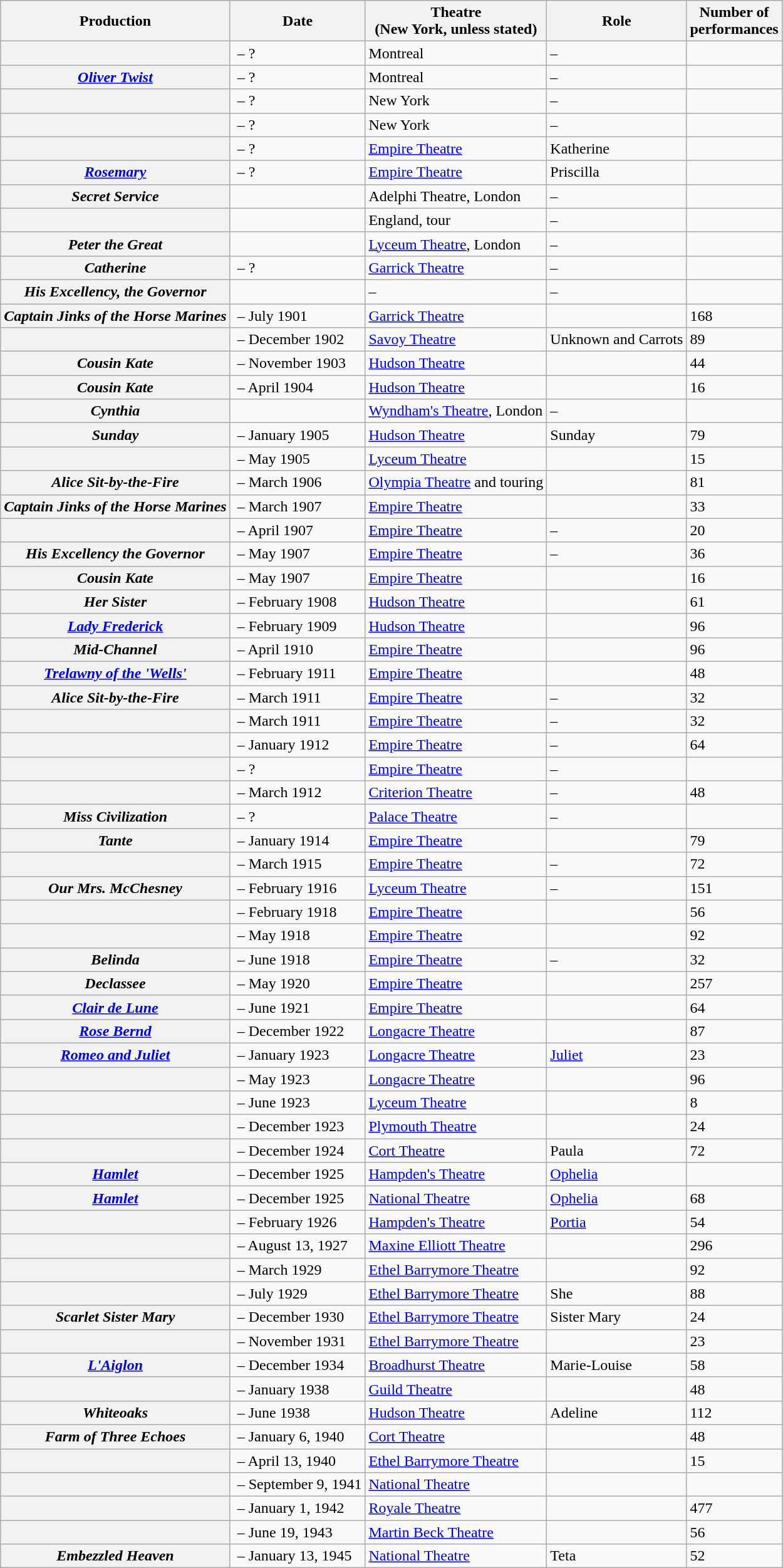<table class="wikitable plainrowheaders sortable">
<tr>
<th scope="col">Production</th>
<th scope="col">Date</th>
<th scope="col">Theatre<br>(New York, unless stated)</th>
<th scope="col">Role</th>
<th scope="col">Number of<br>performances</th>
</tr>
<tr>
<th scope="row"></th>
<td> – ?</td>
<td>Montreal</td>
<td>–</td>
<td></td>
</tr>
<tr>
<th scope="row"><em><a href='#'>Oliver Twist</a></em></th>
<td> – ?</td>
<td>Montreal</td>
<td>–</td>
<td></td>
</tr>
<tr>
<th scope="row"></th>
<td> – ?</td>
<td>New York</td>
<td>–</td>
<td></td>
</tr>
<tr>
<th scope="row"></th>
<td> – ?</td>
<td>New York</td>
<td>–</td>
<td></td>
</tr>
<tr>
<th scope="row"></th>
<td> – ?</td>
<td><a href='#'>Empire Theatre</a></td>
<td>Katherine</td>
<td></td>
</tr>
<tr>
<th scope="row"><em><a href='#'>Rosemary</a></em></th>
<td> – ?</td>
<td><a href='#'>Empire Theatre</a></td>
<td>Priscilla</td>
<td></td>
</tr>
<tr>
<th scope="row"><em>Secret Service</em></th>
<td></td>
<td>Adelphi Theatre, London</td>
<td>–</td>
<td></td>
</tr>
<tr>
<th scope="row"></th>
<td></td>
<td>England, tour</td>
<td>–</td>
<td></td>
</tr>
<tr>
<th scope="row"><em>Peter the Great</em></th>
<td></td>
<td><a href='#'>Lyceum Theatre</a>, London</td>
<td>–</td>
<td></td>
</tr>
<tr>
<th scope="row"><em>Catherine</em></th>
<td> – ?</td>
<td><a href='#'>Garrick Theatre</a></td>
<td>–</td>
<td></td>
</tr>
<tr>
<th scope="row"><em>His Excellency, the Governor</em></th>
<td></td>
<td>–</td>
<td>–</td>
<td></td>
</tr>
<tr>
<th scope="row"><em>Captain Jinks of the Horse Marines</em></th>
<td> – July 1901</td>
<td><a href='#'>Garrick Theatre</a></td>
<td></td>
<td>168</td>
</tr>
<tr>
<th scope="row"></th>
<td> – December 1902</td>
<td><a href='#'>Savoy Theatre</a></td>
<td>Unknown and Carrots</td>
<td>89</td>
</tr>
<tr>
<th scope="row"><em>Cousin Kate</em></th>
<td> – November 1903</td>
<td><a href='#'>Hudson Theatre</a></td>
<td></td>
<td>44</td>
</tr>
<tr>
<th scope="row"><em>Cousin Kate</em></th>
<td> – April 1904</td>
<td><a href='#'>Hudson Theatre</a></td>
<td></td>
<td>16</td>
</tr>
<tr>
<th scope="row"><em>Cynthia</em></th>
<td></td>
<td><a href='#'>Wyndham's Theatre</a>, London</td>
<td>–</td>
<td></td>
</tr>
<tr>
<th scope="row"><em>Sunday</em></th>
<td> – January 1905</td>
<td><a href='#'>Hudson Theatre</a></td>
<td>Sunday</td>
<td>79</td>
</tr>
<tr>
<th scope="row"></th>
<td> – May 1905</td>
<td><a href='#'>Lyceum Theatre</a></td>
<td></td>
<td>15</td>
</tr>
<tr>
<th scope="row"><em>Alice Sit-by-the-Fire</em></th>
<td> – March 1906</td>
<td><a href='#'>Olympia Theatre</a> and touring</td>
<td></td>
<td>81</td>
</tr>
<tr>
<th scope="row"><em>Captain Jinks of the Horse Marines</em></th>
<td> – March 1907</td>
<td><a href='#'>Empire Theatre</a></td>
<td></td>
<td>33</td>
</tr>
<tr>
<th scope="row"></th>
<td> – April 1907</td>
<td><a href='#'>Empire Theatre</a></td>
<td>–</td>
<td>20</td>
</tr>
<tr>
<th scope="row"><em>His Excellency the Governor</em></th>
<td> – May 1907</td>
<td><a href='#'>Empire Theatre</a></td>
<td>–</td>
<td>36</td>
</tr>
<tr>
<th scope="row"><em>Cousin Kate</em></th>
<td> – May 1907</td>
<td><a href='#'>Empire Theatre</a></td>
<td></td>
<td>16</td>
</tr>
<tr>
<th scope="row"><em>Her Sister</em></th>
<td> – February 1908</td>
<td><a href='#'>Hudson Theatre</a></td>
<td></td>
<td>61</td>
</tr>
<tr>
<th scope="row"><em><a href='#'>Lady Frederick</a></em></th>
<td> – February 1909</td>
<td><a href='#'>Hudson Theatre</a></td>
<td></td>
<td>96</td>
</tr>
<tr>
<th scope="row"><em>Mid-Channel</em></th>
<td> – April 1910</td>
<td><a href='#'>Empire Theatre</a></td>
<td></td>
<td>96</td>
</tr>
<tr>
<th scope="row"><em><a href='#'>Trelawny of the 'Wells'</a></em></th>
<td> – February 1911</td>
<td><a href='#'>Empire Theatre</a></td>
<td></td>
<td>48</td>
</tr>
<tr>
<th scope="row"><em>Alice Sit-by-the-Fire</em></th>
<td> – March 1911</td>
<td><a href='#'>Empire Theatre</a></td>
<td>–</td>
<td>32</td>
</tr>
<tr>
<th scope="row"></th>
<td> – March 1911</td>
<td><a href='#'>Empire Theatre</a></td>
<td>–</td>
<td>32</td>
</tr>
<tr>
<th scope="row"></th>
<td> – January 1912</td>
<td><a href='#'>Empire Theatre</a></td>
<td>–</td>
<td>64</td>
</tr>
<tr>
<th scope="row"></th>
<td> – ?</td>
<td><a href='#'>Empire Theatre</a></td>
<td>–</td>
<td></td>
</tr>
<tr>
<th scope="row"></th>
<td> – March 1912</td>
<td><a href='#'>Criterion Theatre</a></td>
<td>–</td>
<td>48</td>
</tr>
<tr>
<th scope="row"><em>Miss Civilization</em></th>
<td> – ?</td>
<td><a href='#'>Palace Theatre</a></td>
<td>–</td>
<td></td>
</tr>
<tr>
<th scope="row"><em>Tante</em></th>
<td> – January 1914</td>
<td><a href='#'>Empire Theatre</a></td>
<td></td>
<td>79</td>
</tr>
<tr>
<th scope="row"></th>
<td> – March 1915</td>
<td><a href='#'>Empire Theatre</a></td>
<td>–</td>
<td>72</td>
</tr>
<tr>
<th scope="row"><em>Our Mrs. McChesney</em></th>
<td> – February 1916</td>
<td><a href='#'>Lyceum Theatre</a></td>
<td>–</td>
<td>151</td>
</tr>
<tr>
<th scope="row"></th>
<td> – February 1918</td>
<td><a href='#'>Empire Theatre</a></td>
<td></td>
<td>56</td>
</tr>
<tr>
<th scope="row"></th>
<td> – May 1918</td>
<td><a href='#'>Empire Theatre</a></td>
<td></td>
<td>92</td>
</tr>
<tr>
<th scope="row"><em>Belinda</em></th>
<td> – June 1918</td>
<td><a href='#'>Empire Theatre</a></td>
<td>–</td>
<td>32</td>
</tr>
<tr>
<th scope="row"><em>Declassee</em></th>
<td> – May 1920</td>
<td><a href='#'>Empire Theatre</a></td>
<td></td>
<td>257</td>
</tr>
<tr>
<th scope="row"><em><a href='#'>Clair de Lune</a></em></th>
<td> – June 1921</td>
<td><a href='#'>Empire Theatre</a></td>
<td></td>
<td>64</td>
</tr>
<tr>
<th scope="row"><em><a href='#'>Rose Bernd</a></em></th>
<td> – December 1922</td>
<td><a href='#'>Longacre Theatre</a></td>
<td></td>
<td>87</td>
</tr>
<tr>
<th scope="row"><em><a href='#'>Romeo and Juliet</a></em></th>
<td> – January 1923</td>
<td><a href='#'>Longacre Theatre</a></td>
<td><a href='#'>Juliet</a></td>
<td>23</td>
</tr>
<tr>
<th scope="row"></th>
<td> – May 1923</td>
<td><a href='#'>Longacre Theatre</a></td>
<td></td>
<td>96</td>
</tr>
<tr>
<th scope="row"></th>
<td> – June 1923</td>
<td><a href='#'>Lyceum Theatre</a></td>
<td></td>
<td>8</td>
</tr>
<tr>
<th scope="row"></th>
<td> – December 1923</td>
<td><a href='#'>Plymouth Theatre</a></td>
<td></td>
<td>24</td>
</tr>
<tr>
<th scope="row"></th>
<td> – December 1924</td>
<td><a href='#'>Cort Theatre</a></td>
<td>Paula</td>
<td>72</td>
</tr>
<tr>
<th scope="row"><em><a href='#'>Hamlet</a></em></th>
<td> – December 1925</td>
<td><a href='#'>Hampden's Theatre</a></td>
<td><a href='#'>Ophelia</a></td>
<td></td>
</tr>
<tr>
<th scope="row"><em><a href='#'>Hamlet</a></em></th>
<td> – December 1925</td>
<td><a href='#'>National Theatre</a></td>
<td><a href='#'>Ophelia</a></td>
<td>68</td>
</tr>
<tr>
<th scope="row"></th>
<td> – February 1926</td>
<td><a href='#'>Hampden's Theatre</a></td>
<td><a href='#'>Portia</a></td>
<td>54</td>
</tr>
<tr>
<th scope="row"></th>
<td> – August 13, 1927</td>
<td><a href='#'>Maxine Elliott Theatre</a></td>
<td></td>
<td>296</td>
</tr>
<tr>
<th scope="row"></th>
<td> – March 1929</td>
<td><a href='#'>Ethel Barrymore Theatre</a></td>
<td></td>
<td>92</td>
</tr>
<tr>
<th scope="row"></th>
<td> – July 1929</td>
<td><a href='#'>Ethel Barrymore Theatre</a></td>
<td>She</td>
<td>88</td>
</tr>
<tr>
<th scope="row"><em>Scarlet Sister Mary</em></th>
<td> – December 1930</td>
<td><a href='#'>Ethel Barrymore Theatre</a></td>
<td>Sister Mary</td>
<td>24</td>
</tr>
<tr>
<th scope="row"></th>
<td> – November 1931</td>
<td><a href='#'>Ethel Barrymore Theatre</a></td>
<td></td>
<td>23</td>
</tr>
<tr>
<th scope="row"><em><a href='#'>L'Aiglon</a></em></th>
<td> – December 1934</td>
<td><a href='#'>Broadhurst Theatre</a></td>
<td>Marie-Louise</td>
<td>58</td>
</tr>
<tr>
<th scope="row"></th>
<td> – January 1938</td>
<td><a href='#'>Guild Theatre</a></td>
<td></td>
<td>48</td>
</tr>
<tr>
<th scope="row"><em>Whiteoaks</em></th>
<td> – June 1938</td>
<td><a href='#'>Hudson Theatre</a></td>
<td>Adeline</td>
<td>112</td>
</tr>
<tr>
<th scope="row"><em>Farm of Three Echoes</em></th>
<td> – January 6, 1940</td>
<td><a href='#'>Cort Theatre</a></td>
<td></td>
<td>48</td>
</tr>
<tr>
<th scope="row"></th>
<td> – April 13, 1940</td>
<td><a href='#'>Ethel Barrymore Theatre</a></td>
<td></td>
<td>15</td>
</tr>
<tr>
<th scope="row"></th>
<td> – September 9, 1941</td>
<td><a href='#'>National Theatre</a></td>
<td></td>
<td></td>
</tr>
<tr>
<th scope="row"></th>
<td> – January 1, 1942</td>
<td><a href='#'>Royale Theatre</a></td>
<td></td>
<td>477</td>
</tr>
<tr>
<th scope="row"></th>
<td> – June 19, 1943</td>
<td><a href='#'>Martin Beck Theatre</a></td>
<td></td>
<td>56</td>
</tr>
<tr>
<th scope="row"><em>Embezzled Heaven</em></th>
<td> – January 13, 1945</td>
<td><a href='#'>National Theatre</a></td>
<td>Teta</td>
<td>52</td>
</tr>
</table>
